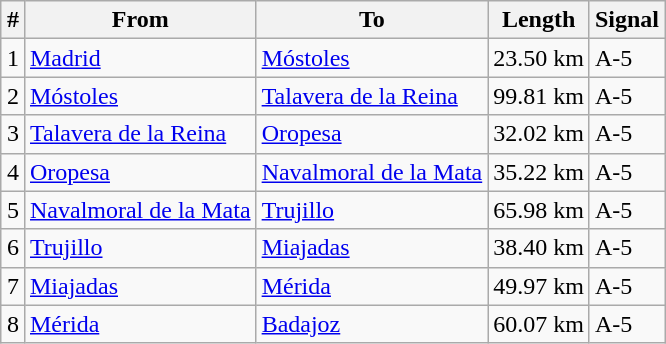<table class="wikitable" style="margin:1em auto;">
<tr>
<th>#</th>
<th>From</th>
<th>To</th>
<th>Length</th>
<th>Signal</th>
</tr>
<tr --->
<td>1</td>
<td><a href='#'>Madrid</a></td>
<td><a href='#'>Móstoles</a></td>
<td>23.50 km</td>
<td>A-5</td>
</tr>
<tr --->
<td>2</td>
<td><a href='#'>Móstoles</a></td>
<td><a href='#'>Talavera de la Reina</a></td>
<td>99.81 km</td>
<td>A-5</td>
</tr>
<tr --->
<td>3</td>
<td><a href='#'>Talavera de la Reina</a></td>
<td><a href='#'>Oropesa</a></td>
<td>32.02 km</td>
<td>A-5</td>
</tr>
<tr --->
<td>4</td>
<td><a href='#'>Oropesa</a></td>
<td><a href='#'>Navalmoral de la Mata</a></td>
<td>35.22 km</td>
<td>A-5</td>
</tr>
<tr --->
<td>5</td>
<td><a href='#'>Navalmoral de la Mata</a></td>
<td><a href='#'>Trujillo</a></td>
<td>65.98 km</td>
<td>A-5</td>
</tr>
<tr --->
<td>6</td>
<td><a href='#'>Trujillo</a></td>
<td><a href='#'>Miajadas</a></td>
<td>38.40 km</td>
<td>A-5</td>
</tr>
<tr --->
<td>7</td>
<td><a href='#'>Miajadas</a></td>
<td><a href='#'>Mérida</a></td>
<td>49.97 km</td>
<td>A-5</td>
</tr>
<tr --->
<td>8</td>
<td><a href='#'>Mérida</a></td>
<td><a href='#'>Badajoz</a></td>
<td>60.07 km</td>
<td>A-5</td>
</tr>
</table>
